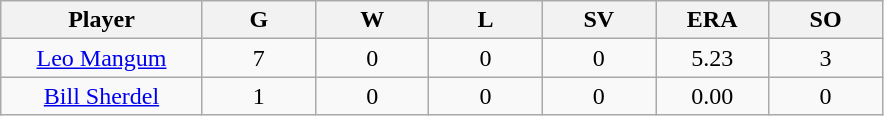<table class="wikitable sortable">
<tr>
<th bgcolor="#DDDDFF" width="16%">Player</th>
<th bgcolor="#DDDDFF" width="9%">G</th>
<th bgcolor="#DDDDFF" width="9%">W</th>
<th bgcolor="#DDDDFF" width="9%">L</th>
<th bgcolor="#DDDDFF" width="9%">SV</th>
<th bgcolor="#DDDDFF" width="9%">ERA</th>
<th bgcolor="#DDDDFF" width="9%">SO</th>
</tr>
<tr align="center">
<td><a href='#'>Leo Mangum</a></td>
<td>7</td>
<td>0</td>
<td>0</td>
<td>0</td>
<td>5.23</td>
<td>3</td>
</tr>
<tr align="center">
<td><a href='#'>Bill Sherdel</a></td>
<td>1</td>
<td>0</td>
<td>0</td>
<td>0</td>
<td>0.00</td>
<td>0</td>
</tr>
</table>
